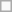<table class=wikitable>
<tr>
<td> </td>
</tr>
</table>
